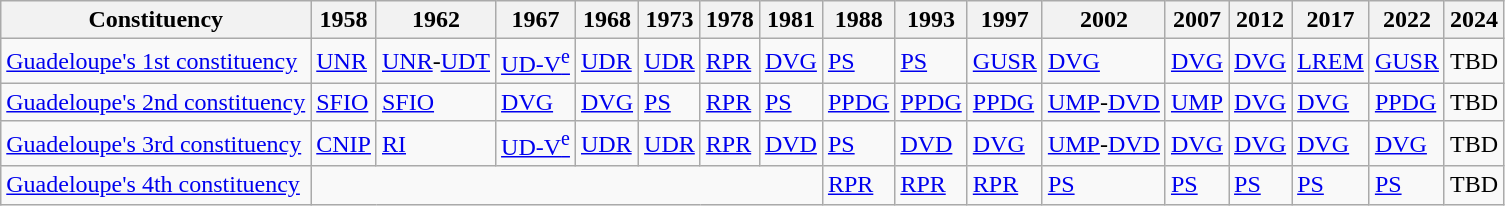<table class="wikitable">
<tr>
<th>Constituency</th>
<th>1958</th>
<th>1962</th>
<th>1967</th>
<th>1968</th>
<th>1973</th>
<th>1978</th>
<th>1981</th>
<th>1988</th>
<th>1993</th>
<th>1997</th>
<th>2002</th>
<th>2007</th>
<th>2012</th>
<th>2017</th>
<th>2022</th>
<th>2024</th>
</tr>
<tr>
<td><a href='#'>Guadeloupe's 1st constituency</a></td>
<td bgcolor=><a href='#'>UNR</a></td>
<td bgcolor=><a href='#'>UNR</a>-<a href='#'>UDT</a></td>
<td bgcolor=><a href='#'>UD-V<sup>e</sup></a></td>
<td bgcolor=><a href='#'>UDR</a></td>
<td bgcolor=><a href='#'>UDR</a></td>
<td bgcolor=><a href='#'>RPR</a></td>
<td bgcolor=><a href='#'>DVG</a></td>
<td bgcolor=><a href='#'>PS</a></td>
<td bgcolor=><a href='#'>PS</a></td>
<td bgcolor=><a href='#'>GUSR</a></td>
<td bgcolor=><a href='#'>DVG</a></td>
<td bgcolor=><a href='#'>DVG</a></td>
<td bgcolor=><a href='#'>DVG</a></td>
<td bgcolor=><a href='#'>LREM</a></td>
<td bgcolor=><a href='#'>GUSR</a></td>
<td>TBD</td>
</tr>
<tr>
<td><a href='#'>Guadeloupe's 2nd constituency</a></td>
<td bgcolor=><a href='#'>SFIO</a></td>
<td bgcolor=><a href='#'>SFIO</a></td>
<td bgcolor=><a href='#'>DVG</a></td>
<td bgcolor=><a href='#'>DVG</a></td>
<td bgcolor=><a href='#'>PS</a></td>
<td bgcolor=><a href='#'>RPR</a></td>
<td bgcolor=><a href='#'>PS</a></td>
<td bgcolor=><a href='#'>PPDG</a></td>
<td bgcolor=><a href='#'>PPDG</a></td>
<td bgcolor=><a href='#'>PPDG</a></td>
<td bgcolor=><a href='#'>UMP</a>-<a href='#'>DVD</a></td>
<td bgcolor=><a href='#'>UMP</a></td>
<td bgcolor=><a href='#'>DVG</a></td>
<td bgcolor=><a href='#'>DVG</a></td>
<td bgcolor=><a href='#'>PPDG</a></td>
<td>TBD</td>
</tr>
<tr>
<td><a href='#'>Guadeloupe's 3rd constituency</a></td>
<td bgcolor=><a href='#'>CNIP</a></td>
<td bgcolor=><a href='#'>RI</a></td>
<td bgcolor=><a href='#'>UD-V<sup>e</sup></a></td>
<td bgcolor=><a href='#'>UDR</a></td>
<td bgcolor=><a href='#'>UDR</a></td>
<td bgcolor=><a href='#'>RPR</a></td>
<td bgcolor=><a href='#'>DVD</a></td>
<td bgcolor=><a href='#'>PS</a></td>
<td bgcolor=><a href='#'>DVD</a></td>
<td bgcolor=><a href='#'>DVG</a></td>
<td bgcolor=><a href='#'>UMP</a>-<a href='#'>DVD</a></td>
<td bgcolor=><a href='#'>DVG</a></td>
<td bgcolor=><a href='#'>DVG</a></td>
<td bgcolor=><a href='#'>DVG</a></td>
<td bgcolor=><a href='#'>DVG</a></td>
<td>TBD</td>
</tr>
<tr>
<td><a href='#'>Guadeloupe's 4th constituency</a></td>
<td colspan="7"></td>
<td bgcolor=><a href='#'>RPR</a></td>
<td bgcolor=><a href='#'>RPR</a></td>
<td bgcolor=><a href='#'>RPR</a></td>
<td bgcolor=><a href='#'>PS</a></td>
<td bgcolor=><a href='#'>PS</a></td>
<td bgcolor=><a href='#'>PS</a></td>
<td bgcolor=><a href='#'>PS</a></td>
<td bgcolor=><a href='#'>PS</a></td>
<td>TBD</td>
</tr>
</table>
